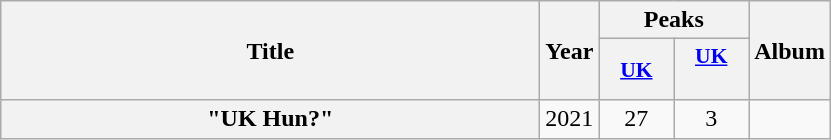<table class="wikitable plainrowheaders" style="text-align:center;">
<tr>
<th scope="col" rowspan="2" style="width:22em;">Title</th>
<th scope="col" rowspan="2" style="width:1em;">Year</th>
<th colspan="2" scope="col">Peaks</th>
<th scope="col" rowspan="2">Album</th>
</tr>
<tr>
<th scope="col" style="width:3em;font-size:90%;"><a href='#'>UK</a><br></th>
<th scope="col" style="width:3em;font-size:90%;"><a href='#'>UK<br></a><br></th>
</tr>
<tr>
<th scope="row">"UK Hun?"<br></th>
<td>2021</td>
<td>27</td>
<td>3</td>
<td></td>
</tr>
</table>
